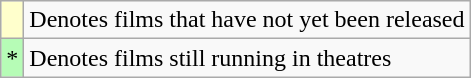<table class="wikitable">
<tr>
<td style="background:#ffc;"></td>
<td>Denotes films that have not yet been released</td>
</tr>
<tr>
<td style="background:#b6fcb6;">*</td>
<td>Denotes films still running in theatres</td>
</tr>
</table>
